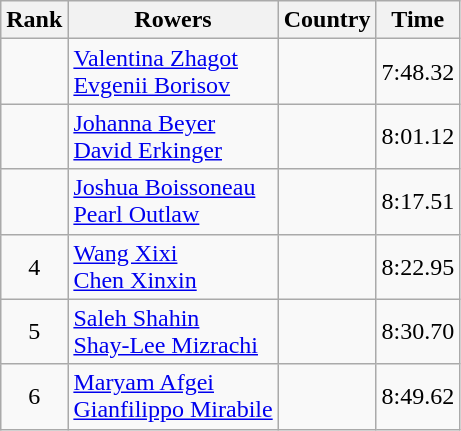<table class="wikitable" style="text-align:center">
<tr>
<th>Rank</th>
<th>Rowers</th>
<th>Country</th>
<th>Time</th>
</tr>
<tr>
<td></td>
<td align="left"><a href='#'>Valentina Zhagot</a><br><a href='#'>Evgenii Borisov</a></td>
<td align="left"></td>
<td>7:48.32</td>
</tr>
<tr>
<td></td>
<td align="left"><a href='#'>Johanna Beyer</a><br><a href='#'>David Erkinger</a></td>
<td align="left"></td>
<td>8:01.12</td>
</tr>
<tr>
<td></td>
<td align="left"><a href='#'>Joshua Boissoneau</a><br><a href='#'>Pearl Outlaw</a></td>
<td align="left"></td>
<td>8:17.51</td>
</tr>
<tr>
<td>4</td>
<td align="left"><a href='#'>Wang Xixi</a><br><a href='#'>Chen Xinxin</a></td>
<td align="left"></td>
<td>8:22.95</td>
</tr>
<tr>
<td>5</td>
<td align="left"><a href='#'>Saleh Shahin</a><br><a href='#'>Shay-Lee Mizrachi</a></td>
<td align="left"></td>
<td>8:30.70</td>
</tr>
<tr>
<td>6</td>
<td align="left"><a href='#'>Maryam Afgei</a><br><a href='#'>Gianfilippo Mirabile</a></td>
<td align="left"></td>
<td>8:49.62</td>
</tr>
</table>
